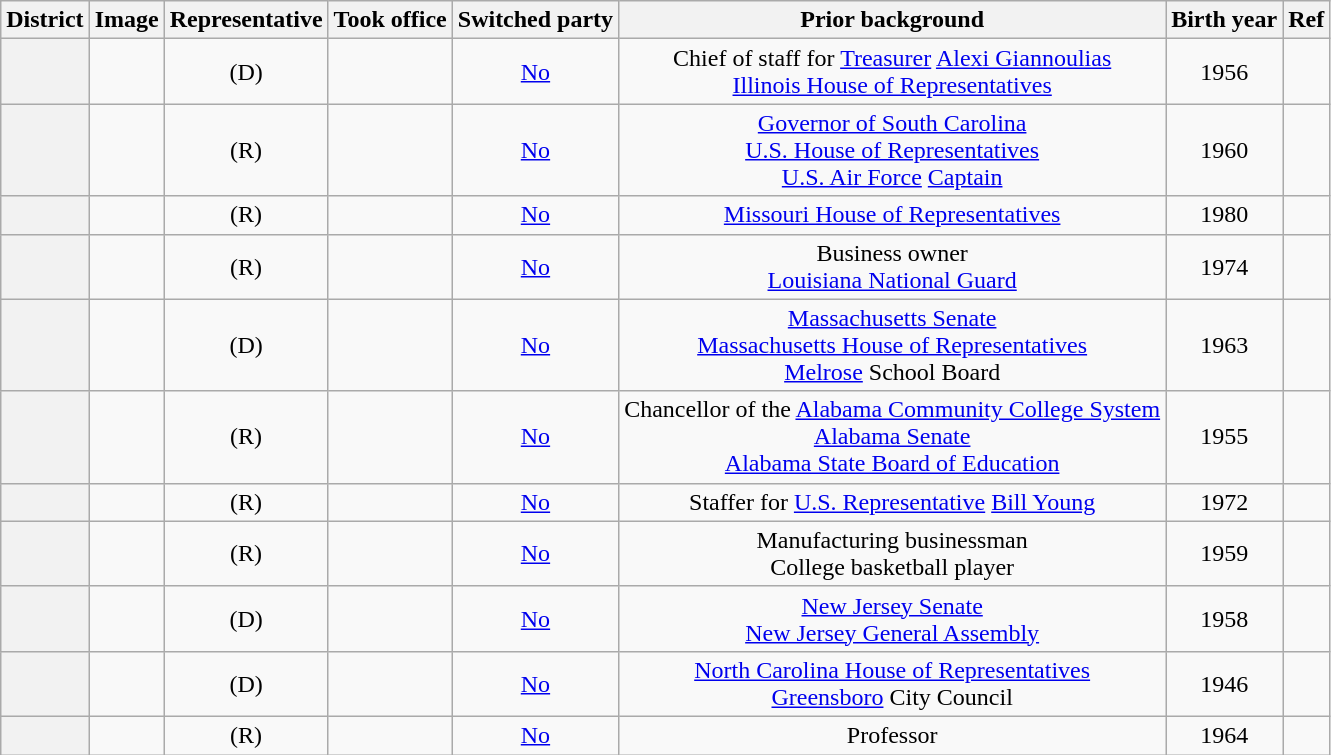<table class="sortable wikitable" style="text-align:center">
<tr>
<th>District</th>
<th>Image</th>
<th>Representative</th>
<th>Took office</th>
<th>Switched party</th>
<th>Prior background</th>
<th>Birth year</th>
<th>Ref</th>
</tr>
<tr>
<th></th>
<td></td>
<td> (D)</td>
<td></td>
<td><a href='#'>No</a><br></td>
<td>Chief of staff for <a href='#'>Treasurer</a> <a href='#'>Alexi Giannoulias</a><br><a href='#'>Illinois House of Representatives</a></td>
<td>1956</td>
<td></td>
</tr>
<tr>
<th></th>
<td></td>
<td> (R)</td>
<td></td>
<td><a href='#'>No</a><br></td>
<td><a href='#'>Governor of South Carolina</a><br><a href='#'>U.S. House of Representatives</a><br><a href='#'>U.S. Air Force</a> <a href='#'>Captain</a></td>
<td>1960</td>
<td></td>
</tr>
<tr>
<th></th>
<td></td>
<td> (R)</td>
<td></td>
<td><a href='#'>No</a><br></td>
<td><a href='#'>Missouri House of Representatives</a></td>
<td>1980</td>
<td></td>
</tr>
<tr>
<th></th>
<td></td>
<td> (R)</td>
<td></td>
<td><a href='#'>No</a><br></td>
<td>Business owner<br><a href='#'>Louisiana National Guard</a></td>
<td>1974</td>
<td></td>
</tr>
<tr>
<th></th>
<td></td>
<td> (D)</td>
<td></td>
<td><a href='#'>No</a><br></td>
<td><a href='#'>Massachusetts Senate</a><br><a href='#'>Massachusetts House of Representatives</a><br><a href='#'>Melrose</a> School Board</td>
<td>1963</td>
<td></td>
</tr>
<tr>
<th></th>
<td></td>
<td> (R)</td>
<td></td>
<td><a href='#'>No</a><br></td>
<td>Chancellor of the <a href='#'>Alabama Community College System</a><br><a href='#'>Alabama Senate</a><br><a href='#'>Alabama State Board of Education</a></td>
<td>1955</td>
<td></td>
</tr>
<tr>
<th></th>
<td></td>
<td> (R)</td>
<td></td>
<td><a href='#'>No</a><br></td>
<td>Staffer for <a href='#'>U.S. Representative</a> <a href='#'>Bill Young</a></td>
<td>1972</td>
<td></td>
</tr>
<tr>
<th></th>
<td></td>
<td> (R)</td>
<td></td>
<td><a href='#'>No</a><br></td>
<td>Manufacturing businessman<br>College basketball player</td>
<td>1959</td>
<td></td>
</tr>
<tr>
<th></th>
<td></td>
<td> (D)</td>
<td></td>
<td><a href='#'>No</a><br></td>
<td><a href='#'>New Jersey Senate</a><br><a href='#'>New Jersey General Assembly</a></td>
<td>1958</td>
<td></td>
</tr>
<tr>
<th></th>
<td></td>
<td> (D)</td>
<td></td>
<td><a href='#'>No</a><br></td>
<td><a href='#'>North Carolina House of Representatives</a><br><a href='#'>Greensboro</a> City Council</td>
<td>1946</td>
<td></td>
</tr>
<tr>
<th></th>
<td></td>
<td> (R)</td>
<td></td>
<td><a href='#'>No</a><br></td>
<td>Professor</td>
<td>1964</td>
<td></td>
</tr>
</table>
